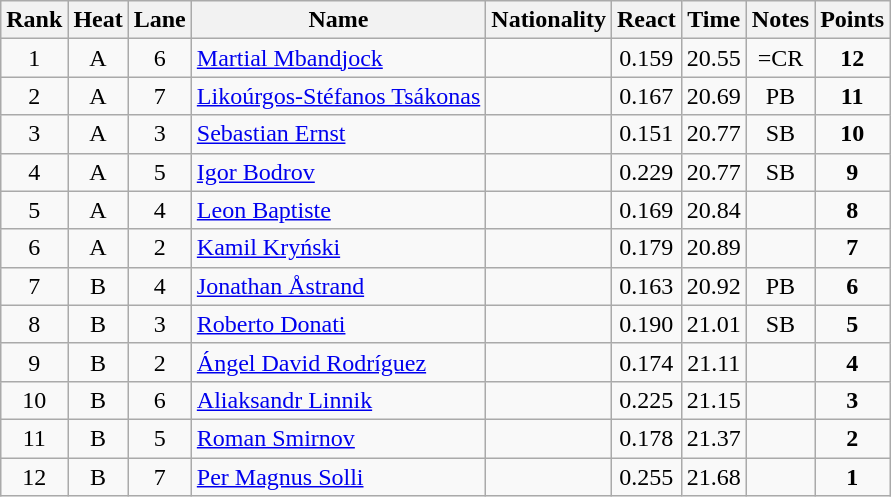<table class="wikitable sortable" style="text-align:center">
<tr>
<th>Rank</th>
<th>Heat</th>
<th>Lane</th>
<th>Name</th>
<th>Nationality</th>
<th>React</th>
<th>Time</th>
<th>Notes</th>
<th>Points</th>
</tr>
<tr>
<td>1</td>
<td>A</td>
<td>6</td>
<td align=left><a href='#'>Martial Mbandjock</a></td>
<td align=left></td>
<td>0.159</td>
<td>20.55</td>
<td>=CR</td>
<td><strong>12</strong></td>
</tr>
<tr>
<td>2</td>
<td>A</td>
<td>7</td>
<td align=left><a href='#'>Likoúrgos-Stéfanos Tsákonas</a></td>
<td align=left></td>
<td>0.167</td>
<td>20.69</td>
<td>PB</td>
<td><strong>11</strong></td>
</tr>
<tr>
<td>3</td>
<td>A</td>
<td>3</td>
<td align=left><a href='#'>Sebastian Ernst</a></td>
<td align=left></td>
<td>0.151</td>
<td>20.77</td>
<td>SB</td>
<td><strong>10</strong></td>
</tr>
<tr>
<td>4</td>
<td>A</td>
<td>5</td>
<td align=left><a href='#'>Igor Bodrov</a></td>
<td align=left></td>
<td>0.229</td>
<td>20.77</td>
<td>SB</td>
<td><strong>9</strong></td>
</tr>
<tr>
<td>5</td>
<td>A</td>
<td>4</td>
<td align=left><a href='#'>Leon Baptiste</a></td>
<td align=left></td>
<td>0.169</td>
<td>20.84</td>
<td></td>
<td><strong>8</strong></td>
</tr>
<tr>
<td>6</td>
<td>A</td>
<td>2</td>
<td align=left><a href='#'>Kamil Kryński</a></td>
<td align=left></td>
<td>0.179</td>
<td>20.89</td>
<td></td>
<td><strong>7</strong></td>
</tr>
<tr>
<td>7</td>
<td>B</td>
<td>4</td>
<td align=left><a href='#'>Jonathan Åstrand</a></td>
<td align=left></td>
<td>0.163</td>
<td>20.92</td>
<td>PB</td>
<td><strong>6</strong></td>
</tr>
<tr>
<td>8</td>
<td>B</td>
<td>3</td>
<td align=left><a href='#'>Roberto Donati</a></td>
<td align=left></td>
<td>0.190</td>
<td>21.01</td>
<td>SB</td>
<td><strong>5</strong></td>
</tr>
<tr>
<td>9</td>
<td>B</td>
<td>2</td>
<td align=left><a href='#'>Ángel David Rodríguez</a></td>
<td align=left></td>
<td>0.174</td>
<td>21.11</td>
<td></td>
<td><strong>4</strong></td>
</tr>
<tr>
<td>10</td>
<td>B</td>
<td>6</td>
<td align=left><a href='#'>Aliaksandr Linnik</a></td>
<td align=left></td>
<td>0.225</td>
<td>21.15</td>
<td></td>
<td><strong>3</strong></td>
</tr>
<tr>
<td>11</td>
<td>B</td>
<td>5</td>
<td align=left><a href='#'>Roman Smirnov</a></td>
<td align=left></td>
<td>0.178</td>
<td>21.37</td>
<td></td>
<td><strong>2</strong></td>
</tr>
<tr>
<td>12</td>
<td>B</td>
<td>7</td>
<td align=left><a href='#'>Per Magnus Solli</a></td>
<td align=left></td>
<td>0.255</td>
<td>21.68</td>
<td></td>
<td><strong>1</strong></td>
</tr>
</table>
